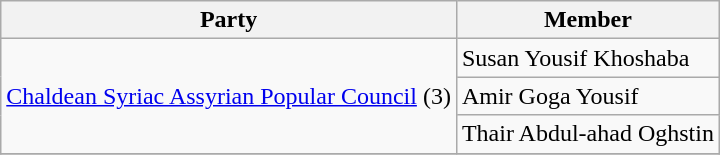<table class=wikitable>
<tr>
<th>Party</th>
<th>Member</th>
</tr>
<tr>
<td rowspan=3><a href='#'>Chaldean Syriac Assyrian Popular Council</a> (3)</td>
<td>Susan Yousif Khoshaba</td>
</tr>
<tr>
<td>Amir Goga Yousif</td>
</tr>
<tr>
<td>Thair Abdul-ahad Oghstin</td>
</tr>
<tr>
</tr>
</table>
